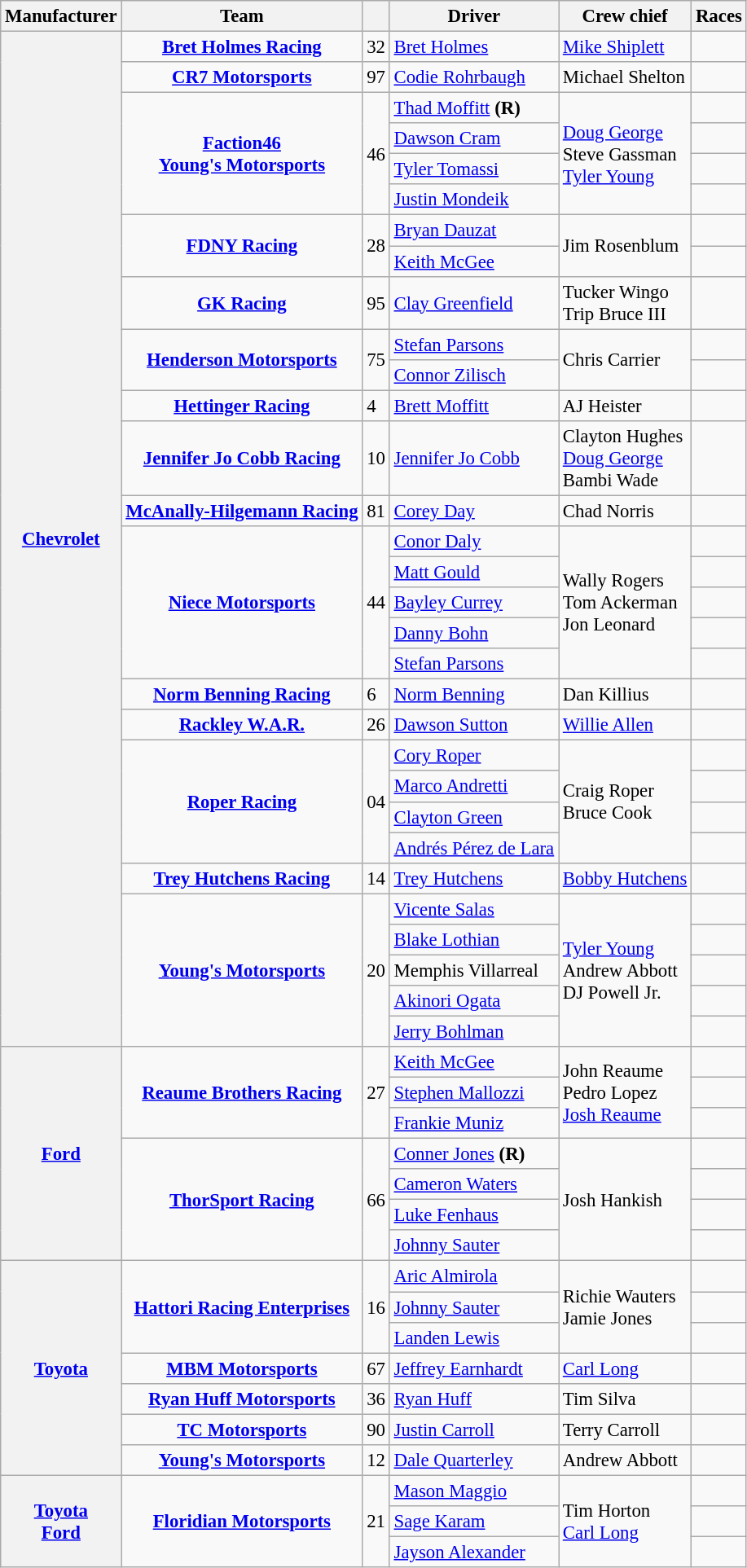<table class="wikitable" style="font-size: 95%;">
<tr>
<th>Manufacturer</th>
<th>Team</th>
<th></th>
<th>Driver</th>
<th>Crew chief</th>
<th>Races</th>
</tr>
<tr>
<th rowspan="31"><a href='#'>Chevrolet</a></th>
<td style="text-align:center;"><strong><a href='#'>Bret Holmes Racing</a></strong></td>
<td>32</td>
<td><a href='#'>Bret Holmes</a></td>
<td><a href='#'>Mike Shiplett</a></td>
<td></td>
</tr>
<tr>
<td style="text-align:center;"><strong><a href='#'>CR7 Motorsports</a></strong></td>
<td>97</td>
<td><a href='#'>Codie Rohrbaugh</a></td>
<td>Michael Shelton</td>
<td></td>
</tr>
<tr>
<td rowspan=4 style="text-align:center;"><strong><a href='#'>Faction46</a></strong> <small></small> <br> <strong><a href='#'>Young's Motorsports</a></strong> <small></small></td>
<td rowspan=4>46</td>
<td><a href='#'>Thad Moffitt</a> <strong>(R)</strong></td>
<td rowspan=4><a href='#'>Doug George</a> <small></small> <br> Steve Gassman <small></small> <br> <a href='#'>Tyler Young</a> <small></small></td>
<td></td>
</tr>
<tr>
<td><a href='#'>Dawson Cram</a></td>
<td></td>
</tr>
<tr>
<td><a href='#'>Tyler Tomassi</a></td>
<td></td>
</tr>
<tr>
<td><a href='#'>Justin Mondeik</a></td>
<td></td>
</tr>
<tr>
<td rowspan=2 style="text-align:center;"><strong><a href='#'>FDNY Racing</a></strong></td>
<td rowspan=2>28</td>
<td><a href='#'>Bryan Dauzat</a></td>
<td rowspan=2>Jim Rosenblum</td>
<td></td>
</tr>
<tr>
<td><a href='#'>Keith McGee</a></td>
<td></td>
</tr>
<tr>
<td style="text-align:center;"><strong><a href='#'>GK Racing</a></strong></td>
<td>95</td>
<td><a href='#'>Clay Greenfield</a></td>
<td>Tucker Wingo <small></small> <br> Trip Bruce III <small></small></td>
<td></td>
</tr>
<tr>
<td rowspan="2" style="text-align:center;"><strong><a href='#'>Henderson Motorsports</a></strong></td>
<td rowspan="2">75</td>
<td><a href='#'>Stefan Parsons</a></td>
<td rowspan="2">Chris Carrier</td>
<td></td>
</tr>
<tr>
<td><a href='#'>Connor Zilisch</a></td>
<td></td>
</tr>
<tr>
<td style="text-align:center;"><strong><a href='#'>Hettinger Racing</a></strong></td>
<td>4</td>
<td><a href='#'>Brett Moffitt</a></td>
<td>AJ Heister</td>
<td></td>
</tr>
<tr>
<td style="text-align:center;"><strong><a href='#'>Jennifer Jo Cobb Racing</a></strong></td>
<td>10</td>
<td><a href='#'>Jennifer Jo Cobb</a></td>
<td>Clayton Hughes <small></small> <br> <a href='#'>Doug George</a> <small></small> <br> Bambi Wade <small></small></td>
<td></td>
</tr>
<tr>
<td style="text-align:center;"><strong><a href='#'>McAnally-Hilgemann Racing</a></strong></td>
<td>81</td>
<td><a href='#'>Corey Day</a></td>
<td>Chad Norris</td>
<td></td>
</tr>
<tr>
<td rowspan=5 style="text-align:center;"><strong><a href='#'>Niece Motorsports</a></strong></td>
<td rowspan=5>44</td>
<td><a href='#'>Conor Daly</a></td>
<td rowspan=5>Wally Rogers <small></small> <br> Tom Ackerman <small></small> <br> Jon Leonard <small></small></td>
<td></td>
</tr>
<tr>
<td><a href='#'>Matt Gould</a></td>
<td></td>
</tr>
<tr>
<td><a href='#'>Bayley Currey</a></td>
<td></td>
</tr>
<tr>
<td><a href='#'>Danny Bohn</a></td>
<td></td>
</tr>
<tr>
<td><a href='#'>Stefan Parsons</a></td>
<td></td>
</tr>
<tr>
<td style="text-align:center;"><strong><a href='#'>Norm Benning Racing</a></strong></td>
<td>6</td>
<td><a href='#'>Norm Benning</a></td>
<td>Dan Killius</td>
<td></td>
</tr>
<tr>
<td style="text-align:center;"><strong><a href='#'>Rackley W.A.R.</a></strong></td>
<td>26</td>
<td><a href='#'>Dawson Sutton</a></td>
<td><a href='#'>Willie Allen</a></td>
<td></td>
</tr>
<tr>
<td rowspan=4 style="text-align:center;"><strong><a href='#'>Roper Racing</a></strong></td>
<td rowspan=4>04</td>
<td><a href='#'>Cory Roper</a></td>
<td rowspan=4>Craig Roper <small></small> <br> Bruce Cook <small></small></td>
<td></td>
</tr>
<tr>
<td><a href='#'>Marco Andretti</a></td>
<td></td>
</tr>
<tr>
<td><a href='#'>Clayton Green</a></td>
<td></td>
</tr>
<tr>
<td><a href='#'>Andrés Pérez de Lara</a></td>
<td></td>
</tr>
<tr>
<td style="text-align:center;"><strong><a href='#'>Trey Hutchens Racing</a></strong></td>
<td>14</td>
<td><a href='#'>Trey Hutchens</a></td>
<td><a href='#'>Bobby Hutchens</a></td>
<td></td>
</tr>
<tr>
<td rowspan=5 style="text-align:center;"><strong><a href='#'>Young's Motorsports</a></strong></td>
<td rowspan=5>20</td>
<td><a href='#'>Vicente Salas</a></td>
<td rowspan=5><a href='#'>Tyler Young</a> <small></small> <br> Andrew Abbott <small></small> <br> DJ Powell Jr. <small></small></td>
<td></td>
</tr>
<tr>
<td><a href='#'>Blake Lothian</a></td>
<td></td>
</tr>
<tr>
<td>Memphis Villarreal</td>
<td></td>
</tr>
<tr>
<td><a href='#'>Akinori Ogata</a></td>
<td></td>
</tr>
<tr>
<td><a href='#'>Jerry Bohlman</a></td>
<td></td>
</tr>
<tr>
<th rowspan="7"><a href='#'>Ford</a></th>
<td rowspan="3" style="text-align:center;"><strong><a href='#'>Reaume Brothers Racing</a></strong></td>
<td rowspan="3">27</td>
<td><a href='#'>Keith McGee</a></td>
<td rowspan="3">John Reaume <small></small> <br> Pedro Lopez <small></small> <br> <a href='#'>Josh Reaume</a> <small></small></td>
<td></td>
</tr>
<tr>
<td><a href='#'>Stephen Mallozzi</a></td>
<td></td>
</tr>
<tr>
<td><a href='#'>Frankie Muniz</a></td>
<td></td>
</tr>
<tr>
<td rowspan="4" style="text-align:center;"><strong><a href='#'>ThorSport Racing</a></strong></td>
<td rowspan="4">66</td>
<td><a href='#'>Conner Jones</a> <strong>(R)</strong></td>
<td rowspan="4">Josh Hankish</td>
<td></td>
</tr>
<tr>
<td><a href='#'>Cameron Waters</a></td>
<td></td>
</tr>
<tr>
<td><a href='#'>Luke Fenhaus</a></td>
<td></td>
</tr>
<tr>
<td><a href='#'>Johnny Sauter</a></td>
<td></td>
</tr>
<tr>
<th rowspan="7"><a href='#'>Toyota</a></th>
<td rowspan="3" style="text-align:center;"><strong><a href='#'>Hattori Racing Enterprises</a></strong></td>
<td rowspan="3">16</td>
<td><a href='#'>Aric Almirola</a></td>
<td rowspan="3">Richie Wauters <small></small> <br> Jamie Jones <small></small></td>
<td></td>
</tr>
<tr>
<td><a href='#'>Johnny Sauter</a></td>
<td></td>
</tr>
<tr>
<td><a href='#'>Landen Lewis</a></td>
<td></td>
</tr>
<tr>
<td style="text-align:center;"><strong><a href='#'>MBM Motorsports</a></strong></td>
<td>67</td>
<td><a href='#'>Jeffrey Earnhardt</a></td>
<td><a href='#'>Carl Long</a></td>
<td></td>
</tr>
<tr>
<td style="text-align:center;"><strong><a href='#'>Ryan Huff Motorsports</a></strong></td>
<td>36</td>
<td><a href='#'>Ryan Huff</a></td>
<td>Tim Silva</td>
<td></td>
</tr>
<tr>
<td style="text-align:center;"><strong><a href='#'>TC Motorsports</a></strong></td>
<td>90</td>
<td><a href='#'>Justin Carroll</a></td>
<td>Terry Carroll</td>
<td></td>
</tr>
<tr>
<td style="text-align:center;"><strong><a href='#'>Young's Motorsports</a></strong></td>
<td>12</td>
<td><a href='#'>Dale Quarterley</a></td>
<td>Andrew Abbott</td>
<td></td>
</tr>
<tr>
<th rowspan=3><a href='#'>Toyota</a> <small></small> <br> <a href='#'>Ford</a> <small></small></th>
<td rowspan=3 style="text-align:center;"><strong><a href='#'>Floridian Motorsports</a></strong></td>
<td rowspan=3>21</td>
<td><a href='#'>Mason Maggio</a></td>
<td rowspan=3>Tim Horton <small></small> <br> <a href='#'>Carl Long</a> <small></small></td>
<td></td>
</tr>
<tr>
<td><a href='#'>Sage Karam</a></td>
<td></td>
</tr>
<tr>
<td><a href='#'>Jayson Alexander</a></td>
<td></td>
</tr>
</table>
